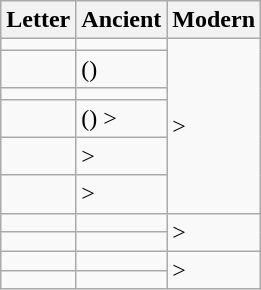<table class="wikitable">
<tr>
<th>Letter</th>
<th>Ancient</th>
<th>Modern</th>
</tr>
<tr>
<td></td>
<td></td>
<td rowspan="6">> </td>
</tr>
<tr>
<td></td>
<td>()</td>
</tr>
<tr>
<td></td>
<td></td>
</tr>
<tr>
<td></td>
<td>() > </td>
</tr>
<tr>
<td></td>
<td> > </td>
</tr>
<tr>
<td></td>
<td> > </td>
</tr>
<tr>
<td></td>
<td></td>
<td rowspan="2">> </td>
</tr>
<tr>
<td></td>
<td></td>
</tr>
<tr>
<td></td>
<td></td>
<td rowspan="2">> </td>
</tr>
<tr>
<td></td>
<td></td>
</tr>
</table>
